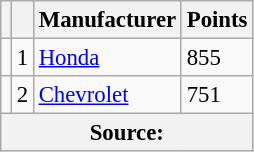<table class="wikitable" style="font-size: 95%;">
<tr>
<th scope="col"></th>
<th scope="col"></th>
<th scope="col">Manufacturer</th>
<th scope="col">Points</th>
</tr>
<tr>
<td align="left"></td>
<td align="center">1</td>
<td><a href='#'>Honda</a></td>
<td>855</td>
</tr>
<tr>
<td align="left"></td>
<td align="center">2</td>
<td><a href='#'>Chevrolet</a></td>
<td>751</td>
</tr>
<tr>
<th colspan=4>Source:</th>
</tr>
</table>
